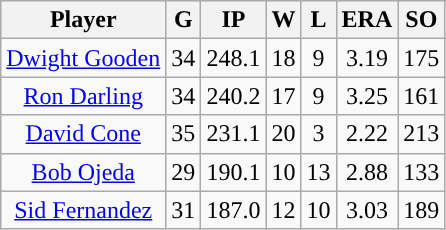<table class="wikitable sortable">
<tr>
<th>Player</th>
<th>G</th>
<th>IP</th>
<th>W</th>
<th>L</th>
<th>ERA</th>
<th>SO</th>
</tr>
<tr align="center">
<td><a href='#'>Dwight Gooden</a></td>
<td>34</td>
<td>248.1</td>
<td>18</td>
<td>9</td>
<td>3.19</td>
<td>175</td>
</tr>
<tr align="center">
<td><a href='#'>Ron Darling</a></td>
<td>34</td>
<td>240.2</td>
<td>17</td>
<td>9</td>
<td>3.25</td>
<td>161</td>
</tr>
<tr align="center">
<td><a href='#'>David Cone</a></td>
<td>35</td>
<td>231.1</td>
<td>20</td>
<td>3</td>
<td>2.22</td>
<td>213</td>
</tr>
<tr align="center">
<td><a href='#'>Bob Ojeda</a></td>
<td>29</td>
<td>190.1</td>
<td>10</td>
<td>13</td>
<td>2.88</td>
<td>133</td>
</tr>
<tr align="center">
<td><a href='#'>Sid Fernandez</a></td>
<td>31</td>
<td>187.0</td>
<td>12</td>
<td>10</td>
<td>3.03</td>
<td>189</td>
</tr>
</table>
